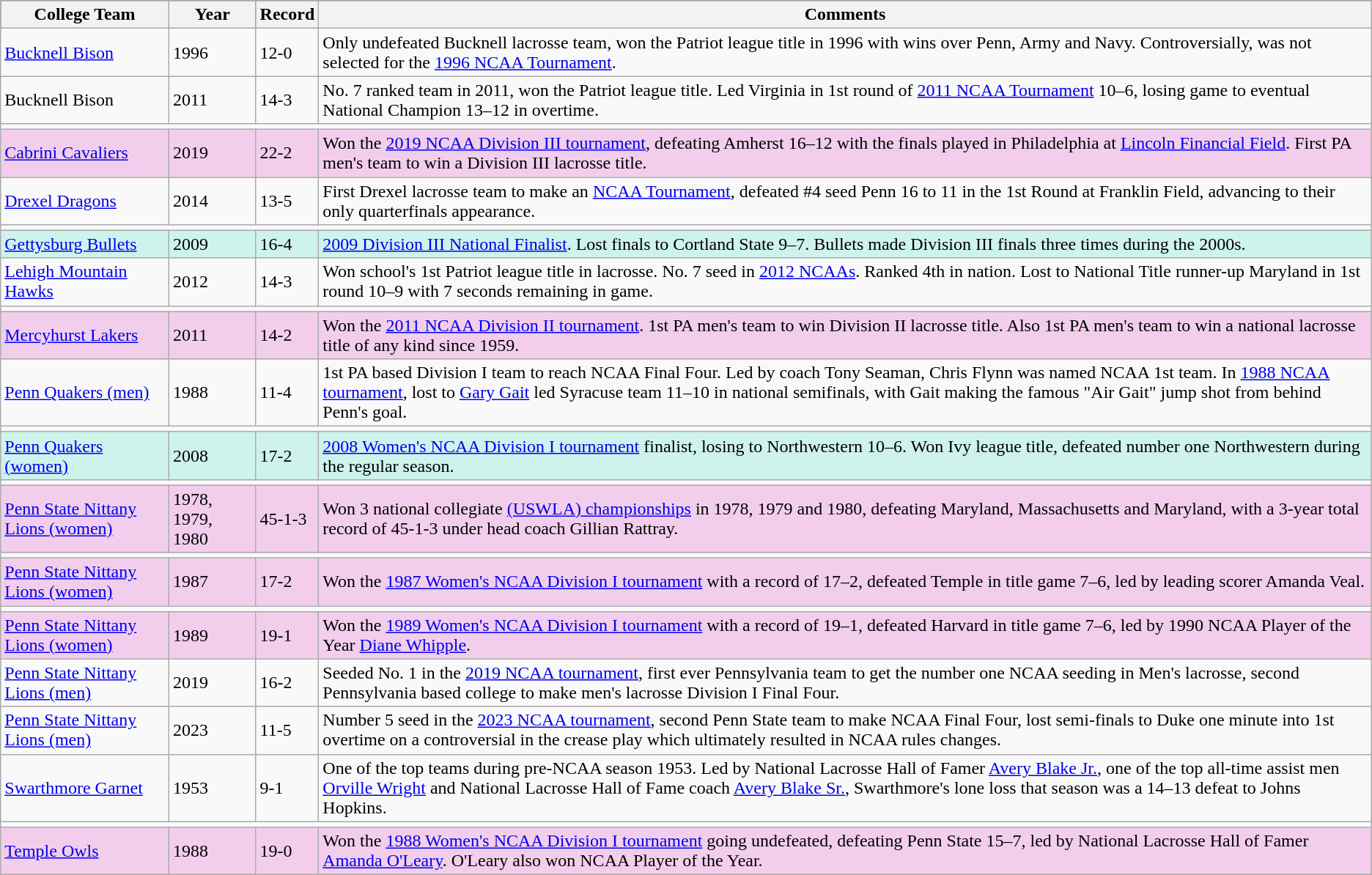<table BORDER="1" CELLPADDING="4" CELLSPACING="1" ID="Table1" | class="wikitable sortable">
<tr ALIGN="left" bgcolor=#003e5d style="color:black">
<th ALIGN="left">College Team</th>
<th>Year</th>
<th>Record</th>
<th>Comments</th>
</tr>
<tr ALIGN="left" style="height:5px">
<td ALIGN="left" style="height:5px"><a href='#'>Bucknell Bison</a></td>
<td>1996</td>
<td>12-0</td>
<td>Only undefeated Bucknell lacrosse team, won the Patriot league title in 1996 with wins over Penn, Army and Navy. Controversially, was not selected for the <a href='#'>1996 NCAA Tournament</a>.</td>
</tr>
<tr ALIGN="left" style="height:5px">
<td ALIGN="left" style="height:5px">Bucknell Bison</td>
<td>2011</td>
<td>14-3</td>
<td>No. 7 ranked team in 2011, won the Patriot league title. Led Virginia in 1st round of <a href='#'>2011 NCAA Tournament</a> 10–6, losing game to eventual National Champion 13–12 in overtime.</td>
</tr>
<tr ALIGN="left" style="height:5px">
</tr>
<tr bgcolor="#F2CEEC">
<td ALIGN="left" style="height:5px"><a href='#'>Cabrini Cavaliers</a></td>
<td>2019</td>
<td>22-2</td>
<td>Won the <a href='#'>2019 NCAA Division III tournament</a>, defeating Amherst 16–12 with the finals played in Philadelphia at <a href='#'>Lincoln Financial Field</a>. First PA men's team to win a Division III lacrosse title.</td>
</tr>
<tr ALIGN="left" style="height:5px">
<td ALIGN="left" style="height:5px"><a href='#'>Drexel Dragons</a></td>
<td>2014</td>
<td>13-5</td>
<td>First Drexel lacrosse team to make an <a href='#'>NCAA Tournament</a>, defeated #4 seed Penn 16 to 11 in the 1st Round at Franklin Field, advancing to their only quarterfinals appearance.</td>
</tr>
<tr ALIGN="left" style="height:5px">
</tr>
<tr bgcolor="#CEF2EC">
<td ALIGN="left" style="height:5px"><a href='#'>Gettysburg Bullets</a></td>
<td>2009</td>
<td>16-4</td>
<td><a href='#'>2009 Division III National Finalist</a>. Lost finals to Cortland State 9–7. Bullets made Division III finals three times during the 2000s.</td>
</tr>
<tr ALIGN="left" style="height:5px">
<td ALIGN="left" style="height:5px"><a href='#'>Lehigh Mountain Hawks</a></td>
<td>2012</td>
<td>14-3</td>
<td>Won school's 1st Patriot league title in lacrosse. No. 7 seed in <a href='#'>2012 NCAAs</a>. Ranked 4th in nation. Lost to National Title runner-up Maryland in 1st round 10–9 with 7 seconds remaining in game.</td>
</tr>
<tr ALIGN="left" style="height:5px">
</tr>
<tr bgcolor="#F2CEEC">
<td ALIGN="left" style="height:5px"><a href='#'>Mercyhurst Lakers</a></td>
<td>2011</td>
<td>14-2</td>
<td>Won the <a href='#'>2011 NCAA Division II tournament</a>. 1st PA men's team to win Division II lacrosse title. Also 1st PA men's team to win a national lacrosse title of any kind since 1959.</td>
</tr>
<tr ALIGN="left" style="height:5px">
<td ALIGN="left" style="height:5px"><a href='#'>Penn Quakers (men)</a></td>
<td>1988</td>
<td>11-4</td>
<td>1st PA based Division I team to reach NCAA Final Four. Led by coach Tony Seaman, Chris Flynn was named NCAA 1st team. In <a href='#'>1988 NCAA tournament</a>, lost to <a href='#'>Gary Gait</a> led Syracuse team 11–10 in national semifinals, with Gait making the famous "Air Gait" jump shot from behind Penn's goal.</td>
</tr>
<tr ALIGN="left" style="height:5px">
</tr>
<tr bgcolor="#CEF2EC">
<td ALIGN="left" style="height:5px"><a href='#'>Penn Quakers (women)</a></td>
<td>2008</td>
<td>17-2</td>
<td><a href='#'>2008 Women's NCAA Division I tournament</a> finalist, losing to Northwestern 10–6. Won Ivy league title, defeated number one Northwestern during the regular season.</td>
</tr>
<tr ALIGN="left" style="height:5px">
</tr>
<tr bgcolor="#F2CEEC">
<td ALIGN="left" style="height:5px"><a href='#'>Penn State Nittany Lions (women)</a></td>
<td>1978, 1979, 1980</td>
<td>45-1-3</td>
<td>Won 3 national collegiate <a href='#'>(USWLA) championships</a> in 1978, 1979 and 1980, defeating Maryland, Massachusetts and Maryland, with a 3-year total record of 45-1-3 under head coach Gillian Rattray.</td>
</tr>
<tr ALIGN="left" style="height:5px">
</tr>
<tr bgcolor="#F2CEEC">
<td ALIGN="left" style="height:5px"><a href='#'>Penn State Nittany Lions (women)</a></td>
<td>1987</td>
<td>17-2</td>
<td>Won the <a href='#'>1987 Women's NCAA Division I tournament</a> with a record of 17–2, defeated Temple in title game 7–6, led by leading scorer Amanda Veal.</td>
</tr>
<tr ALIGN="left" style="height:5px">
</tr>
<tr bgcolor="#F2CEEC">
<td ALIGN="left" style="height:5px"><a href='#'>Penn State Nittany Lions (women)</a></td>
<td>1989</td>
<td>19-1</td>
<td>Won the <a href='#'>1989 Women's NCAA Division I tournament</a> with a record of 19–1, defeated Harvard in title game 7–6, led by 1990 NCAA Player of the Year <a href='#'>Diane Whipple</a>.</td>
</tr>
<tr ALIGN="left" style="height:5px">
<td ALIGN="left" style="height:5px"><a href='#'>Penn State Nittany Lions (men)</a></td>
<td>2019</td>
<td>16-2</td>
<td>Seeded No. 1 in the <a href='#'>2019 NCAA tournament</a>, first ever Pennsylvania team to get the number one NCAA seeding in Men's lacrosse, second Pennsylvania based college to make men's lacrosse Division I Final Four.</td>
</tr>
<tr ALIGN="left" style="height:5px">
<td ALIGN="left" style="height:5px"><a href='#'>Penn State Nittany Lions (men)</a></td>
<td>2023</td>
<td>11-5</td>
<td>Number 5 seed in the <a href='#'>2023 NCAA tournament</a>, second Penn State team to make NCAA Final Four, lost semi-finals to Duke one minute into 1st overtime on a controversial in the crease play which ultimately resulted in NCAA rules changes.</td>
</tr>
<tr ALIGN="left" style="height:5px">
<td ALIGN="left" style="height:5px"><a href='#'>Swarthmore Garnet</a></td>
<td>1953</td>
<td>9-1</td>
<td>One of the top teams during pre-NCAA season 1953. Led by National Lacrosse Hall of Famer <a href='#'>Avery Blake Jr.</a>, one of the top all-time assist men <a href='#'>Orville Wright</a> and National Lacrosse Hall of Fame coach <a href='#'>Avery Blake Sr.</a>, Swarthmore's lone loss that season was a 14–13 defeat to Johns Hopkins.</td>
</tr>
<tr ALIGN="left" style="height:5px">
</tr>
<tr bgcolor="#F2CEEC">
<td ALIGN="left" style="height:5px"><a href='#'>Temple Owls</a></td>
<td>1988</td>
<td>19-0</td>
<td>Won the <a href='#'>1988 Women's NCAA Division I tournament</a> going undefeated, defeating  Penn State 15–7, led by National Lacrosse Hall of Famer <a href='#'>Amanda O'Leary</a>. O'Leary also won NCAA Player of the Year.</td>
</tr>
</table>
